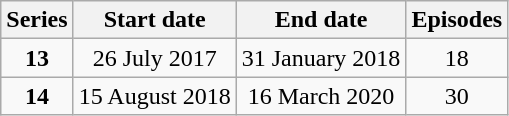<table class="wikitable" style="text-align:center;">
<tr>
<th>Series</th>
<th>Start date</th>
<th>End date</th>
<th>Episodes</th>
</tr>
<tr>
<td><strong>13</strong></td>
<td>26 July 2017</td>
<td>31 January 2018</td>
<td>18</td>
</tr>
<tr>
<td><strong>14</strong></td>
<td>15 August 2018</td>
<td>16 March 2020</td>
<td>30</td>
</tr>
</table>
